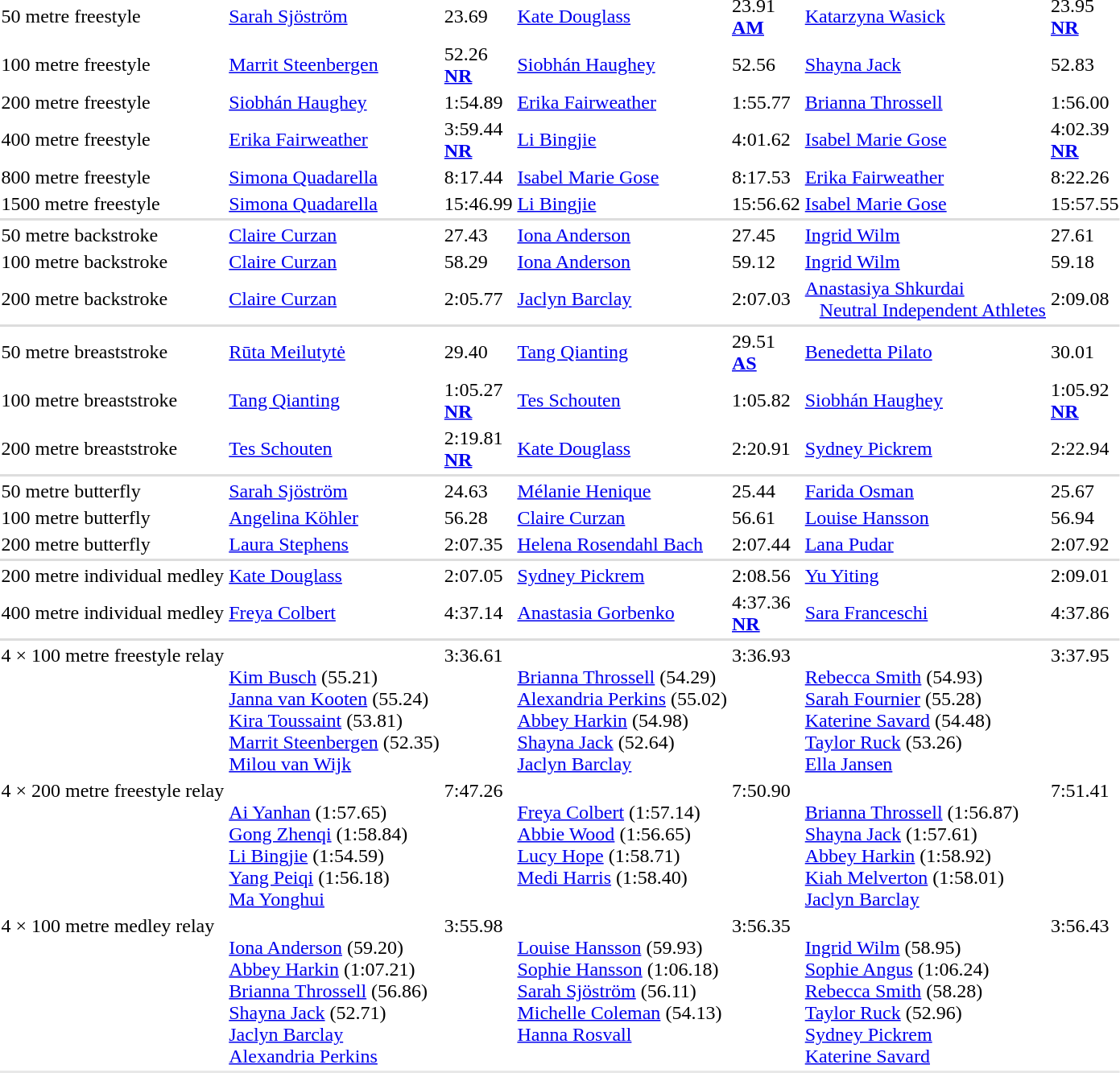<table>
<tr>
<td>50 metre freestyle<br></td>
<td><a href='#'>Sarah Sjöström</a><br></td>
<td>23.69</td>
<td><a href='#'>Kate Douglass</a><br></td>
<td>23.91<br><strong><a href='#'>AM</a></strong></td>
<td><a href='#'>Katarzyna Wasick</a><br></td>
<td>23.95<br><strong><a href='#'>NR</a></strong></td>
</tr>
<tr>
<td>100 metre freestyle<br></td>
<td><a href='#'>Marrit Steenbergen</a><br></td>
<td>52.26<br><strong><a href='#'>NR</a></strong></td>
<td><a href='#'>Siobhán Haughey</a><br></td>
<td>52.56</td>
<td><a href='#'>Shayna Jack</a><br></td>
<td>52.83</td>
</tr>
<tr>
<td>200 metre freestyle<br></td>
<td><a href='#'>Siobhán Haughey</a><br></td>
<td>1:54.89</td>
<td><a href='#'>Erika Fairweather</a><br></td>
<td>1:55.77</td>
<td><a href='#'>Brianna Throssell</a><br></td>
<td>1:56.00</td>
</tr>
<tr>
<td>400 metre freestyle<br></td>
<td><a href='#'>Erika Fairweather</a><br></td>
<td>3:59.44<br><strong><a href='#'>NR</a></strong></td>
<td><a href='#'>Li Bingjie</a><br></td>
<td>4:01.62</td>
<td><a href='#'>Isabel Marie Gose</a><br></td>
<td>4:02.39<br><strong><a href='#'>NR</a></strong></td>
</tr>
<tr>
<td>800 metre freestyle<br></td>
<td><a href='#'>Simona Quadarella</a><br></td>
<td>8:17.44</td>
<td><a href='#'>Isabel Marie Gose</a><br></td>
<td>8:17.53</td>
<td><a href='#'>Erika Fairweather</a><br></td>
<td>8:22.26</td>
</tr>
<tr>
<td>1500 metre freestyle<br></td>
<td><a href='#'>Simona Quadarella</a><br></td>
<td>15:46.99</td>
<td><a href='#'>Li Bingjie</a><br></td>
<td>15:56.62</td>
<td><a href='#'>Isabel Marie Gose</a><br></td>
<td>15:57.55</td>
</tr>
<tr bgcolor=#DDDDDD>
<td colspan=7></td>
</tr>
<tr>
<td>50 metre backstroke<br></td>
<td><a href='#'>Claire Curzan</a><br></td>
<td>27.43</td>
<td><a href='#'>Iona Anderson</a><br></td>
<td>27.45</td>
<td><a href='#'>Ingrid Wilm</a><br></td>
<td>27.61</td>
</tr>
<tr>
<td>100 metre backstroke<br></td>
<td><a href='#'>Claire Curzan</a><br></td>
<td>58.29</td>
<td><a href='#'>Iona Anderson</a><br></td>
<td>59.12</td>
<td><a href='#'>Ingrid Wilm</a><br></td>
<td>59.18</td>
</tr>
<tr>
<td>200 metre backstroke<br></td>
<td><a href='#'>Claire Curzan</a><br></td>
<td>2:05.77</td>
<td><a href='#'>Jaclyn Barclay</a><br></td>
<td>2:07.03</td>
<td><a href='#'>Anastasiya Shkurdai</a><br>   <a href='#'>Neutral Independent Athletes</a></td>
<td>2:09.08</td>
</tr>
<tr bgcolor=#DDDDDD>
<td colspan=7></td>
</tr>
<tr>
<td>50 metre breaststroke<br></td>
<td><a href='#'>Rūta Meilutytė</a><br></td>
<td>29.40</td>
<td><a href='#'>Tang Qianting</a><br></td>
<td>29.51<br><strong><a href='#'>AS</a></strong></td>
<td><a href='#'>Benedetta Pilato</a><br></td>
<td>30.01</td>
</tr>
<tr>
<td>100 metre breaststroke<br></td>
<td><a href='#'>Tang Qianting</a><br></td>
<td>1:05.27<br><strong><a href='#'>NR</a></strong></td>
<td><a href='#'>Tes Schouten</a><br></td>
<td>1:05.82</td>
<td><a href='#'>Siobhán Haughey</a><br></td>
<td>1:05.92<br><strong><a href='#'>NR</a></strong></td>
</tr>
<tr>
<td>200 metre breaststroke<br></td>
<td><a href='#'>Tes Schouten</a><br></td>
<td>2:19.81<br><strong><a href='#'>NR</a></strong></td>
<td><a href='#'>Kate Douglass</a><br></td>
<td>2:20.91</td>
<td><a href='#'>Sydney Pickrem</a><br></td>
<td>2:22.94</td>
</tr>
<tr bgcolor=#DDDDDD>
<td colspan=7></td>
</tr>
<tr>
<td>50 metre butterfly<br></td>
<td><a href='#'>Sarah Sjöström</a><br></td>
<td>24.63</td>
<td><a href='#'>Mélanie Henique</a><br></td>
<td>25.44</td>
<td><a href='#'>Farida Osman</a><br></td>
<td>25.67</td>
</tr>
<tr>
<td>100 metre butterfly<br></td>
<td><a href='#'>Angelina Köhler</a><br></td>
<td>56.28</td>
<td><a href='#'>Claire Curzan</a><br></td>
<td>56.61</td>
<td><a href='#'>Louise Hansson</a><br></td>
<td>56.94</td>
</tr>
<tr>
<td>200 metre butterfly<br></td>
<td><a href='#'>Laura Stephens</a><br></td>
<td>2:07.35</td>
<td><a href='#'>Helena Rosendahl Bach</a><br></td>
<td>2:07.44</td>
<td><a href='#'>Lana Pudar</a><br></td>
<td>2:07.92</td>
</tr>
<tr bgcolor=#DDDDDD>
<td colspan=7></td>
</tr>
<tr>
<td>200 metre individual medley<br></td>
<td><a href='#'>Kate Douglass</a><br></td>
<td>2:07.05</td>
<td><a href='#'>Sydney Pickrem</a><br></td>
<td>2:08.56</td>
<td><a href='#'>Yu Yiting</a><br></td>
<td>2:09.01</td>
</tr>
<tr>
<td>400 metre individual medley<br></td>
<td><a href='#'>Freya Colbert</a><br></td>
<td>4:37.14</td>
<td><a href='#'>Anastasia Gorbenko</a><br></td>
<td>4:37.36<br><strong><a href='#'>NR</a></strong></td>
<td><a href='#'>Sara Franceschi</a><br></td>
<td>4:37.86</td>
</tr>
<tr bgcolor=#DDDDDD>
<td colspan=7></td>
</tr>
<tr valign="top">
<td>4 × 100 metre freestyle relay<br></td>
<td><br><a href='#'>Kim Busch</a> (55.21)<br><a href='#'>Janna van Kooten</a> (55.24)<br><a href='#'>Kira Toussaint</a> (53.81)<br><a href='#'>Marrit Steenbergen</a> (52.35)<br><a href='#'>Milou van Wijk</a></td>
<td>3:36.61</td>
<td><br><a href='#'>Brianna Throssell</a> (54.29)<br><a href='#'>Alexandria Perkins</a> (55.02)<br><a href='#'>Abbey Harkin</a> (54.98)<br><a href='#'>Shayna Jack</a> (52.64)<br><a href='#'>Jaclyn Barclay</a></td>
<td>3:36.93</td>
<td><br><a href='#'>Rebecca Smith</a> (54.93)<br><a href='#'>Sarah Fournier</a> (55.28)<br><a href='#'>Katerine Savard</a> (54.48)<br><a href='#'>Taylor Ruck</a> (53.26)<br><a href='#'>Ella Jansen</a></td>
<td>3:37.95</td>
</tr>
<tr valign="top">
<td>4 × 200 metre freestyle relay<br></td>
<td><br><a href='#'>Ai Yanhan</a> (1:57.65)<br><a href='#'>Gong Zhenqi</a> (1:58.84)<br><a href='#'>Li Bingjie</a> (1:54.59)<br><a href='#'>Yang Peiqi</a> (1:56.18)<br><a href='#'>Ma Yonghui</a></td>
<td>7:47.26</td>
<td><br><a href='#'>Freya Colbert</a> (1:57.14)<br><a href='#'>Abbie Wood</a> (1:56.65)<br><a href='#'>Lucy Hope</a> (1:58.71)<br><a href='#'>Medi Harris</a> (1:58.40)</td>
<td>7:50.90</td>
<td><br><a href='#'>Brianna Throssell</a> (1:56.87)<br><a href='#'>Shayna Jack</a> (1:57.61)<br><a href='#'>Abbey Harkin</a> (1:58.92)<br><a href='#'>Kiah Melverton</a> (1:58.01)<br><a href='#'>Jaclyn Barclay</a></td>
<td>7:51.41</td>
</tr>
<tr valign="top">
<td>4 × 100 metre medley relay<br></td>
<td><br><a href='#'>Iona Anderson</a> (59.20)<br><a href='#'>Abbey Harkin</a> (1:07.21)<br><a href='#'>Brianna Throssell</a> (56.86)<br><a href='#'>Shayna Jack</a> (52.71)<br><a href='#'>Jaclyn Barclay</a><br><a href='#'>Alexandria Perkins</a></td>
<td>3:55.98</td>
<td><br><a href='#'>Louise Hansson</a> (59.93)<br><a href='#'>Sophie Hansson</a> (1:06.18)<br><a href='#'>Sarah Sjöström</a> (56.11)<br><a href='#'>Michelle Coleman</a> (54.13)<br><a href='#'>Hanna Rosvall</a></td>
<td>3:56.35</td>
<td><br><a href='#'>Ingrid Wilm</a> (58.95)<br><a href='#'>Sophie Angus</a> (1:06.24)<br><a href='#'>Rebecca Smith</a> (58.28)<br><a href='#'>Taylor Ruck</a> (52.96)<br><a href='#'>Sydney Pickrem</a><br><a href='#'>Katerine Savard</a></td>
<td>3:56.43</td>
</tr>
<tr bgcolor= e8e8e8>
<td colspan=7></td>
</tr>
</table>
